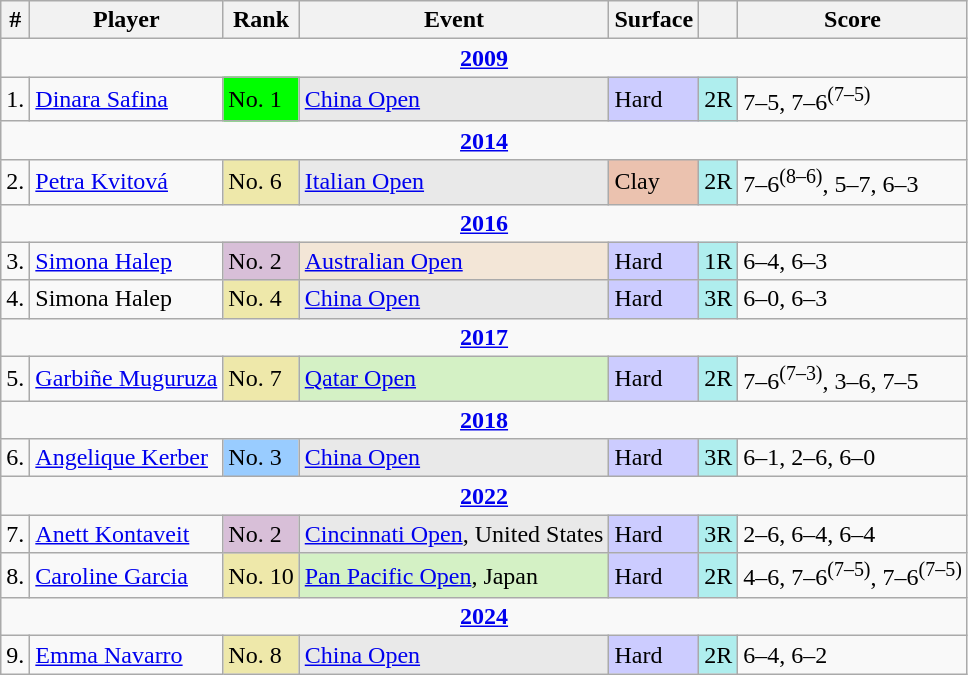<table class="wikitable sortable">
<tr>
<th>#</th>
<th>Player</th>
<th>Rank</th>
<th>Event</th>
<th>Surface</th>
<th></th>
<th class="unsortable">Score</th>
</tr>
<tr>
<td colspan="7" style="text-align:center"><strong><a href='#'>2009</a></strong></td>
</tr>
<tr>
<td>1.</td>
<td> <a href='#'>Dinara Safina</a></td>
<td style="background:lime;">No. 1</td>
<td bgcolor="e9e9e9"><a href='#'>China Open</a></td>
<td style="background:#ccf;">Hard</td>
<td bgcolor="afeeee">2R</td>
<td>7–5, 7–6<sup>(7–5)</sup></td>
</tr>
<tr>
<td colspan="7" style="text-align:center"><strong><a href='#'>2014</a></strong></td>
</tr>
<tr>
<td>2.</td>
<td> <a href='#'>Petra Kvitová</a></td>
<td bgcolor="EEE8AA">No. 6</td>
<td bgcolor="E9E9E9"><a href='#'>Italian Open</a></td>
<td bgcolor="EBC2AF">Clay</td>
<td bgcolor="afeeee">2R</td>
<td>7–6<sup>(8–6)</sup>, 5–7, 6–3</td>
</tr>
<tr>
<td colspan="7" style="text-align:center"><strong><a href='#'>2016</a></strong></td>
</tr>
<tr>
<td>3.</td>
<td> <a href='#'>Simona Halep</a></td>
<td style="background:thistle;">No. 2</td>
<td style="background:#f3e6d7;"><a href='#'>Australian Open</a></td>
<td style="background:#ccf;">Hard</td>
<td style="background:#afeeee;">1R</td>
<td>6–4, 6–3</td>
</tr>
<tr>
<td>4.</td>
<td> Simona Halep</td>
<td style="background:#EEE8AA;">No. 4</td>
<td style="background:#e9e9e9;"><a href='#'>China Open</a></td>
<td style="background:#ccf;">Hard</td>
<td style="background:#afeeee;">3R</td>
<td>6–0, 6–3</td>
</tr>
<tr>
<td colspan="7" style="text-align:center"><strong><a href='#'>2017</a></strong></td>
</tr>
<tr>
<td>5.</td>
<td> <a href='#'>Garbiñe Muguruza</a></td>
<td style="background:#EEE8AA;">No. 7</td>
<td style="background:#d4f1c5;"><a href='#'>Qatar Open</a></td>
<td style="background:#ccf;">Hard</td>
<td style="background:#afeeee;">2R</td>
<td>7–6<sup>(7–3)</sup>, 3–6, 7–5</td>
</tr>
<tr>
<td colspan="7" style="text-align:center"><strong><a href='#'>2018</a></strong></td>
</tr>
<tr>
<td>6.</td>
<td> <a href='#'>Angelique Kerber</a></td>
<td style="background:#9cf;">No. 3</td>
<td bgcolor="e9e9e9"><a href='#'>China Open</a></td>
<td style="background:#ccf;">Hard</td>
<td bgcolor="afeeee">3R</td>
<td>6–1, 2–6, 6–0</td>
</tr>
<tr>
<td colspan=7 style=text-align:center><strong><a href='#'>2022</a></strong></td>
</tr>
<tr>
<td>7.</td>
<td> <a href='#'>Anett Kontaveit</a></td>
<td bgcolor=thistle>No. 2</td>
<td bgcolor=e9e9e9><a href='#'>Cincinnati Open</a>, United States</td>
<td bgcolor=ccccff>Hard</td>
<td bgcolor=afeeee>3R</td>
<td>2–6, 6–4, 6–4</td>
</tr>
<tr>
<td>8.</td>
<td> <a href='#'>Caroline Garcia</a></td>
<td bgcolor=eee8AA>No. 10</td>
<td bgcolor=d4f1c5><a href='#'>Pan Pacific Open</a>, Japan</td>
<td bgcolor=ccccff>Hard</td>
<td bgcolor=afeeee>2R</td>
<td>4–6, 7–6<sup>(7–5)</sup>, 7–6<sup>(7–5)</sup></td>
</tr>
<tr>
<td colspan=7 style=text-align:center><strong><a href='#'>2024</a></strong></td>
</tr>
<tr>
<td>9.</td>
<td> <a href='#'>Emma Navarro</a></td>
<td bgcolor=eee8AA>No. 8</td>
<td bgcolor=e9e9e9><a href='#'>China Open</a></td>
<td bgcolor=ccccff>Hard</td>
<td bgcolor=afeeee>2R</td>
<td>6–4, 6–2</td>
</tr>
</table>
